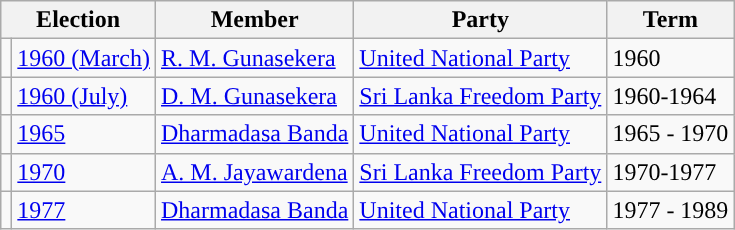<table class="wikitable">
<tr>
<th colspan="2">Election</th>
<th>Member</th>
<th>Party</th>
<th>Term</th>
</tr>
<tr>
<td style="background-color: "></td>
<td><a href='#'>1960 (March)</a></td>
<td><a href='#'>R. M. Gunasekera</a></td>
<td><a href='#'>United National Party</a></td>
<td>1960</td>
</tr>
<tr>
<td style="background-color: "></td>
<td><a href='#'>1960 (July)</a></td>
<td><a href='#'>D. M. Gunasekera</a></td>
<td><a href='#'>Sri Lanka Freedom Party</a></td>
<td>1960-1964</td>
</tr>
<tr>
<td style="background-color: "></td>
<td><a href='#'>1965</a></td>
<td><a href='#'>Dharmadasa Banda</a></td>
<td><a href='#'>United National Party</a></td>
<td>1965 - 1970</td>
</tr>
<tr>
<td style="background-color: "></td>
<td><a href='#'>1970</a></td>
<td><a href='#'>A. M. Jayawardena</a></td>
<td><a href='#'>Sri Lanka Freedom Party</a></td>
<td>1970-1977</td>
</tr>
<tr>
<td style="background-color: "></td>
<td><a href='#'>1977</a></td>
<td><a href='#'>Dharmadasa Banda</a></td>
<td><a href='#'>United National Party</a></td>
<td>1977 - 1989</td>
</tr>
</table>
